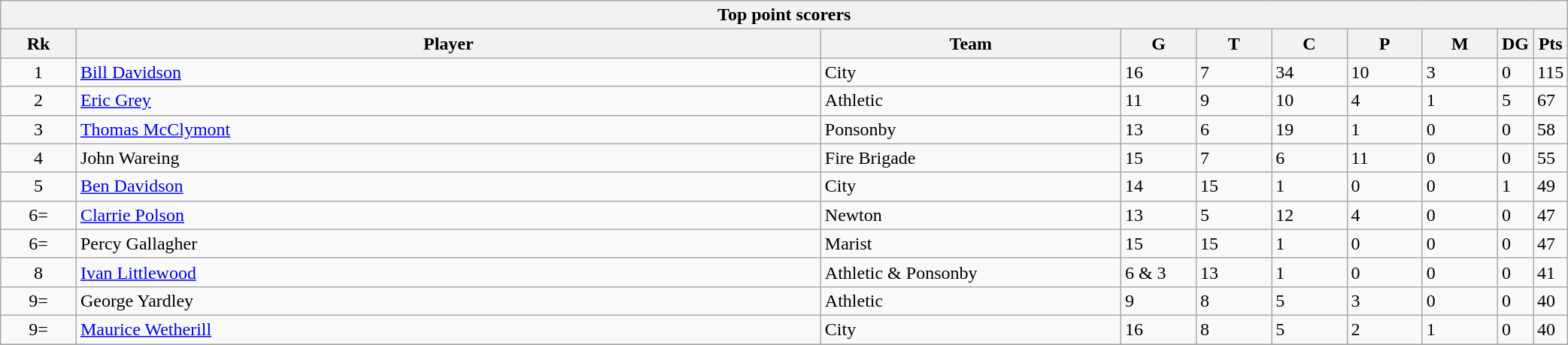<table class="wikitable collapsible sortable" style="text-align:left; font-size:100%; width:110%;">
<tr>
<th colspan="100%">Top point scorers</th>
</tr>
<tr>
<th style="width:5%;">Rk</th>
<th style="width:50%;">Player</th>
<th style="width:20%;">Team</th>
<th style="width:5%;">G</th>
<th style="width:5%;">T</th>
<th style="width:5%;">C</th>
<th style="width:5%;">P</th>
<th style="width:5%;">M</th>
<th style="width:5%;">DG</th>
<th style="width:10%;">Pts<br></th>
</tr>
<tr>
<td style="text-align:center;">1</td>
<td><a href='#'>Bill Davidson</a></td>
<td>City</td>
<td>16</td>
<td>7</td>
<td>34</td>
<td>10</td>
<td>3</td>
<td>0</td>
<td>115</td>
</tr>
<tr>
<td style="text-align:center;">2</td>
<td><a href='#'>Eric Grey</a></td>
<td>Athletic</td>
<td>11</td>
<td>9</td>
<td>10</td>
<td>4</td>
<td>1</td>
<td>5</td>
<td>67</td>
</tr>
<tr>
<td style="text-align:center;">3</td>
<td><a href='#'>Thomas McClymont</a></td>
<td>Ponsonby</td>
<td>13</td>
<td>6</td>
<td>19</td>
<td>1</td>
<td>0</td>
<td>0</td>
<td>58</td>
</tr>
<tr>
<td style="text-align:center;">4</td>
<td>John Wareing</td>
<td>Fire Brigade</td>
<td>15</td>
<td>7</td>
<td>6</td>
<td>11</td>
<td>0</td>
<td>0</td>
<td>55</td>
</tr>
<tr>
<td style="text-align:center;">5</td>
<td><a href='#'>Ben Davidson</a></td>
<td>City</td>
<td>14</td>
<td>15</td>
<td>1</td>
<td>0</td>
<td>0</td>
<td>1</td>
<td>49</td>
</tr>
<tr>
<td style="text-align:center;">6=</td>
<td><a href='#'>Clarrie Polson</a></td>
<td>Newton</td>
<td>13</td>
<td>5</td>
<td>12</td>
<td>4</td>
<td>0</td>
<td>0</td>
<td>47</td>
</tr>
<tr>
<td style="text-align:center;">6=</td>
<td>Percy Gallagher</td>
<td>Marist</td>
<td>15</td>
<td>15</td>
<td>1</td>
<td>0</td>
<td>0</td>
<td>0</td>
<td>47</td>
</tr>
<tr>
<td style="text-align:center;">8</td>
<td><a href='#'>Ivan Littlewood</a></td>
<td>Athletic & Ponsonby</td>
<td>6 & 3</td>
<td>13</td>
<td>1</td>
<td>0</td>
<td>0</td>
<td>0</td>
<td>41</td>
</tr>
<tr>
<td style="text-align:center;">9=</td>
<td>George Yardley</td>
<td>Athletic</td>
<td>9</td>
<td>8</td>
<td>5</td>
<td>3</td>
<td>0</td>
<td>0</td>
<td>40</td>
</tr>
<tr>
<td style="text-align:center;">9=</td>
<td><a href='#'>Maurice Wetherill</a></td>
<td>City</td>
<td>16</td>
<td>8</td>
<td>5</td>
<td>2</td>
<td>1</td>
<td>0</td>
<td>40</td>
</tr>
<tr>
</tr>
</table>
